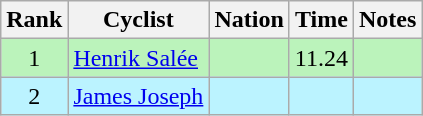<table class="wikitable sortable" style="text-align:center;">
<tr>
<th>Rank</th>
<th>Cyclist</th>
<th>Nation</th>
<th>Time</th>
<th>Notes</th>
</tr>
<tr bgcolor=bbf3bb>
<td>1</td>
<td align=left><a href='#'>Henrik Salée</a></td>
<td align=left></td>
<td>11.24</td>
<td></td>
</tr>
<tr bgcolor=bbf3ff>
<td>2</td>
<td align=left><a href='#'>James Joseph</a></td>
<td align=left></td>
<td></td>
<td></td>
</tr>
</table>
